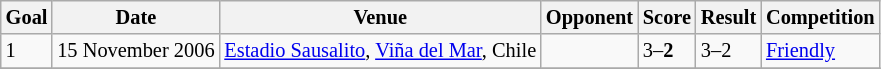<table class="wikitable collapsible collapsed" style=font-size:85%>
<tr>
<th>Goal</th>
<th>Date</th>
<th>Venue</th>
<th>Opponent</th>
<th>Score</th>
<th>Result</th>
<th>Competition</th>
</tr>
<tr>
<td>1</td>
<td>15 November 2006</td>
<td><a href='#'>Estadio Sausalito</a>, <a href='#'>Viña del Mar</a>, Chile</td>
<td align=left></td>
<td>3–<strong>2</strong></td>
<td>3–2</td>
<td><a href='#'>Friendly</a></td>
</tr>
<tr>
</tr>
</table>
